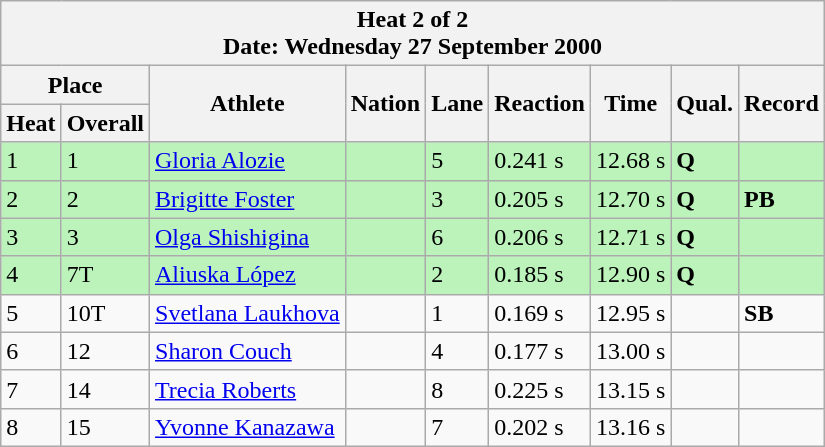<table class="wikitable sortable">
<tr>
<th colspan=9>Heat 2 of 2 <br> Date: Wednesday 27 September 2000</th>
</tr>
<tr>
<th colspan=2>Place</th>
<th rowspan=2>Athlete</th>
<th rowspan=2>Nation</th>
<th rowspan=2>Lane</th>
<th rowspan=2>Reaction</th>
<th rowspan=2>Time</th>
<th rowspan=2>Qual.</th>
<th rowspan=2>Record</th>
</tr>
<tr>
<th>Heat</th>
<th>Overall</th>
</tr>
<tr bgcolor = "bbf3bb">
<td>1</td>
<td>1</td>
<td align="left"><a href='#'>Gloria Alozie</a></td>
<td align="left"></td>
<td>5</td>
<td>0.241 s</td>
<td>12.68 s</td>
<td><strong>Q</strong></td>
<td></td>
</tr>
<tr bgcolor = "bbf3bb">
<td>2</td>
<td>2</td>
<td align="left"><a href='#'>Brigitte Foster</a></td>
<td align="left"></td>
<td>3</td>
<td>0.205 s</td>
<td>12.70 s</td>
<td><strong>Q</strong></td>
<td><strong>PB</strong></td>
</tr>
<tr bgcolor = "bbf3bb">
<td>3</td>
<td>3</td>
<td align="left"><a href='#'>Olga Shishigina</a></td>
<td align="left"></td>
<td>6</td>
<td>0.206 s</td>
<td>12.71 s</td>
<td><strong>Q</strong></td>
<td></td>
</tr>
<tr bgcolor = "bbf3bb">
<td>4</td>
<td>7T</td>
<td align="left"><a href='#'>Aliuska López</a></td>
<td align="left"></td>
<td>2</td>
<td>0.185 s</td>
<td>12.90 s</td>
<td><strong>Q</strong></td>
<td></td>
</tr>
<tr>
<td>5</td>
<td>10T</td>
<td align="left"><a href='#'>Svetlana Laukhova</a></td>
<td align="left"></td>
<td>1</td>
<td>0.169 s</td>
<td>12.95 s</td>
<td></td>
<td><strong>SB</strong></td>
</tr>
<tr>
<td>6</td>
<td>12</td>
<td align="left"><a href='#'>Sharon Couch</a></td>
<td align="left"></td>
<td>4</td>
<td>0.177 s</td>
<td>13.00 s</td>
<td></td>
<td></td>
</tr>
<tr>
<td>7</td>
<td>14</td>
<td align="left"><a href='#'>Trecia Roberts</a></td>
<td align="left"></td>
<td>8</td>
<td>0.225 s</td>
<td>13.15 s</td>
<td></td>
<td></td>
</tr>
<tr>
<td>8</td>
<td>15</td>
<td align="left"><a href='#'>Yvonne Kanazawa</a></td>
<td align="left"></td>
<td>7</td>
<td>0.202 s</td>
<td>13.16 s</td>
<td></td>
<td></td>
</tr>
</table>
